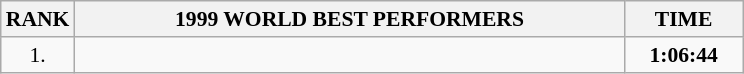<table class="wikitable" style="border-collapse: collapse; font-size: 90%;">
<tr>
<th>RANK</th>
<th align="center" style="width: 25em">1999 WORLD BEST PERFORMERS</th>
<th align="center" style="width: 5em">TIME</th>
</tr>
<tr>
<td align="center">1.</td>
<td></td>
<td align="center"><strong>1:06:44</strong></td>
</tr>
</table>
